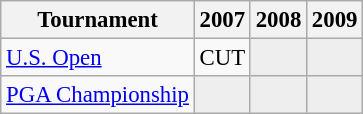<table class="wikitable" style="font-size:95%;text-align:center;">
<tr>
<th>Tournament</th>
<th>2007</th>
<th>2008</th>
<th>2009</th>
</tr>
<tr>
<td align=left><a href='#'>U.S. Open</a></td>
<td>CUT</td>
<td style="background:#eeeeee;"></td>
<td style="background:#eeeeee;"></td>
</tr>
<tr>
<td align=left><a href='#'>PGA Championship</a></td>
<td style="background:#eeeeee;"></td>
<td style="background:#eeeeee;"></td>
<td style="background:#eeeeee;"></td>
</tr>
</table>
